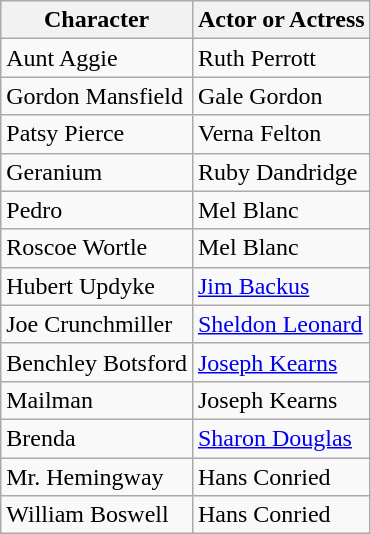<table class="wikitable">
<tr>
<th>Character</th>
<th>Actor or Actress</th>
</tr>
<tr>
<td>Aunt Aggie</td>
<td>Ruth Perrott</td>
</tr>
<tr>
<td>Gordon Mansfield</td>
<td>Gale Gordon</td>
</tr>
<tr>
<td>Patsy Pierce</td>
<td>Verna Felton</td>
</tr>
<tr>
<td>Geranium</td>
<td>Ruby Dandridge</td>
</tr>
<tr>
<td>Pedro</td>
<td>Mel Blanc</td>
</tr>
<tr>
<td>Roscoe Wortle</td>
<td>Mel Blanc</td>
</tr>
<tr>
<td>Hubert Updyke</td>
<td><a href='#'>Jim Backus</a></td>
</tr>
<tr>
<td>Joe Crunchmiller</td>
<td><a href='#'>Sheldon Leonard</a></td>
</tr>
<tr>
<td>Benchley Botsford</td>
<td><a href='#'>Joseph Kearns</a></td>
</tr>
<tr>
<td>Mailman</td>
<td>Joseph Kearns</td>
</tr>
<tr>
<td>Brenda</td>
<td><a href='#'>Sharon Douglas</a></td>
</tr>
<tr>
<td>Mr. Hemingway</td>
<td>Hans Conried</td>
</tr>
<tr>
<td>William Boswell</td>
<td>Hans Conried</td>
</tr>
</table>
